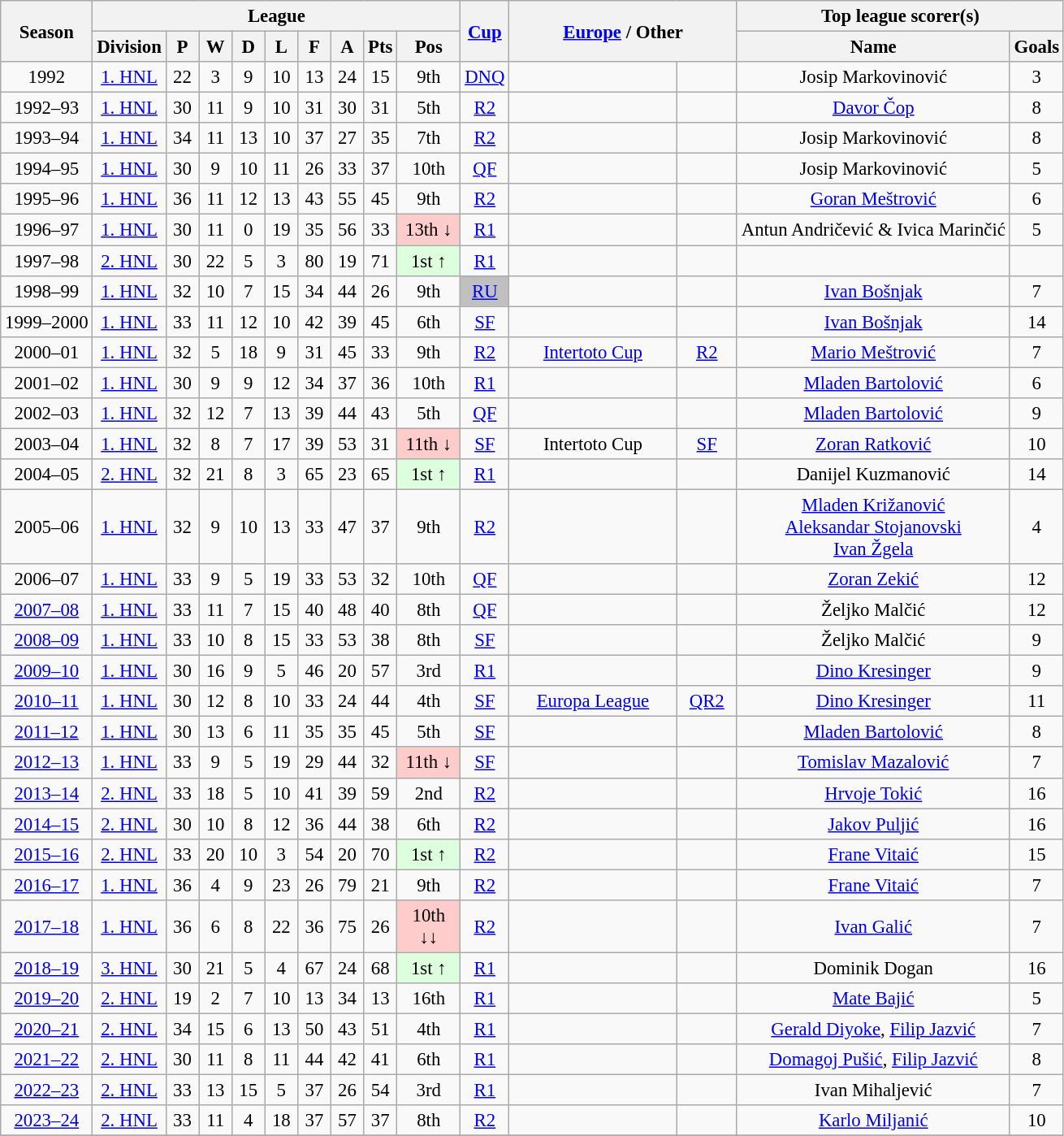<table class="wikitable" style="font-size: 95%; text-align: center">
<tr>
<th rowspan=2>Season</th>
<th colspan=9>League</th>
<th rowspan=2 width="30"><a href='#'>Cup</a></th>
<th rowspan=2 colspan=2 width="180"><a href='#'>Europe</a> / Other</th>
<th colspan=2 width="180">Top league scorer(s)</th>
</tr>
<tr>
<th>Division</th>
<th width="20">P</th>
<th width="20">W</th>
<th width="20">D</th>
<th width="20">L</th>
<th width="20">F</th>
<th width="20">A</th>
<th width="20">Pts</th>
<th width="45">Pos</th>
<th>Name</th>
<th>Goals</th>
</tr>
<tr>
<td>1992</td>
<td><a href='#'>1. HNL</a></td>
<td>22</td>
<td>3</td>
<td>9</td>
<td>10</td>
<td>13</td>
<td>24</td>
<td>15</td>
<td> 9th </td>
<td><a href='#'>DNQ</a></td>
<td></td>
<td></td>
<td>Josip Markovinović</td>
<td>3</td>
</tr>
<tr>
<td>1992–93</td>
<td><a href='#'>1. HNL</a></td>
<td>30</td>
<td>11</td>
<td>9</td>
<td>10</td>
<td>31</td>
<td>30</td>
<td>31</td>
<td>5th</td>
<td><a href='#'>R2</a></td>
<td></td>
<td></td>
<td><a href='#'>Davor Čop</a></td>
<td>8</td>
</tr>
<tr>
<td>1993–94</td>
<td><a href='#'>1. HNL</a></td>
<td>34</td>
<td>11</td>
<td>13</td>
<td>10</td>
<td>37</td>
<td>27</td>
<td>35</td>
<td>7th</td>
<td><a href='#'>R2</a></td>
<td></td>
<td></td>
<td>Josip Markovinović</td>
<td>8</td>
</tr>
<tr>
<td>1994–95</td>
<td><a href='#'>1. HNL</a></td>
<td>30</td>
<td>9</td>
<td>10</td>
<td>11</td>
<td>26</td>
<td>33</td>
<td>37</td>
<td>10th</td>
<td><a href='#'>QF</a></td>
<td></td>
<td></td>
<td>Josip Markovinović</td>
<td>5</td>
</tr>
<tr>
<td>1995–96</td>
<td><a href='#'>1. HNL</a></td>
<td>36</td>
<td>11</td>
<td>12</td>
<td>13</td>
<td>43</td>
<td>55</td>
<td>45</td>
<td>9th</td>
<td><a href='#'>R2</a></td>
<td></td>
<td></td>
<td><a href='#'>Goran Meštrović</a></td>
<td>6</td>
</tr>
<tr>
<td>1996–97</td>
<td><a href='#'>1. HNL</a></td>
<td>30</td>
<td>11</td>
<td>0</td>
<td>19</td>
<td>35</td>
<td>56</td>
<td>33</td>
<td bgcolor="#ffcccc">13th ↓</td>
<td><a href='#'>R1</a></td>
<td></td>
<td></td>
<td>Antun Andričević & Ivica Marinčić</td>
<td>5</td>
</tr>
<tr>
<td>1997–98</td>
<td><a href='#'>2. HNL</a></td>
<td>30</td>
<td>22</td>
<td>5</td>
<td>3</td>
<td>80</td>
<td>19</td>
<td>71</td>
<td bgcolor="#ddffdd">1st ↑</td>
<td><a href='#'>R1</a></td>
<td></td>
<td></td>
<td></td>
<td></td>
</tr>
<tr>
<td>1998–99</td>
<td><a href='#'>1. HNL</a></td>
<td>32</td>
<td>10</td>
<td>7</td>
<td>15</td>
<td>34</td>
<td>44</td>
<td>26</td>
<td>9th</td>
<td bgcolor=Silver><a href='#'>RU</a></td>
<td></td>
<td></td>
<td><a href='#'>Ivan Bošnjak</a></td>
<td>7</td>
</tr>
<tr>
<td>1999–2000</td>
<td><a href='#'>1. HNL</a></td>
<td>33</td>
<td>11</td>
<td>12</td>
<td>10</td>
<td>42</td>
<td>39</td>
<td>45</td>
<td>6th</td>
<td><a href='#'>SF</a></td>
<td></td>
<td></td>
<td><a href='#'>Ivan Bošnjak</a></td>
<td>14</td>
</tr>
<tr>
<td>2000–01</td>
<td><a href='#'>1. HNL</a></td>
<td>32</td>
<td>5</td>
<td>18</td>
<td>9</td>
<td>31</td>
<td>45</td>
<td>33</td>
<td>9th</td>
<td><a href='#'>R2</a></td>
<td><a href='#'>Intertoto Cup</a></td>
<td><a href='#'>R2</a></td>
<td><a href='#'>Mario Meštrović</a></td>
<td>7</td>
</tr>
<tr>
<td>2001–02</td>
<td><a href='#'>1. HNL</a></td>
<td>30</td>
<td>9</td>
<td>9</td>
<td>12</td>
<td>34</td>
<td>37</td>
<td>36</td>
<td>10th</td>
<td><a href='#'>R1</a></td>
<td></td>
<td></td>
<td><a href='#'>Mladen Bartolović</a></td>
<td>6</td>
</tr>
<tr>
<td>2002–03</td>
<td><a href='#'>1. HNL</a></td>
<td>32</td>
<td>12</td>
<td>7</td>
<td>13</td>
<td>39</td>
<td>44</td>
<td>43</td>
<td>5th</td>
<td><a href='#'>QF</a></td>
<td></td>
<td></td>
<td><a href='#'>Mladen Bartolović</a></td>
<td>9</td>
</tr>
<tr>
<td>2003–04</td>
<td><a href='#'>1. HNL</a></td>
<td>32</td>
<td>8</td>
<td>7</td>
<td>17</td>
<td>39</td>
<td>53</td>
<td>31</td>
<td bgcolor="#ffcccc">11th ↓</td>
<td><a href='#'>SF</a></td>
<td>Intertoto Cup</td>
<td><a href='#'>SF</a></td>
<td><a href='#'>Zoran Ratković</a></td>
<td>10</td>
</tr>
<tr>
<td>2004–05</td>
<td><a href='#'>2. HNL</a></td>
<td>32</td>
<td>21</td>
<td>8</td>
<td>3</td>
<td>65</td>
<td>23</td>
<td>65</td>
<td bgcolor="#ddffdd">1st ↑</td>
<td><a href='#'>R1</a></td>
<td></td>
<td></td>
<td>Danijel Kuzmanović</td>
<td>14</td>
</tr>
<tr>
<td>2005–06</td>
<td><a href='#'>1. HNL</a></td>
<td>32</td>
<td>9</td>
<td>10</td>
<td>13</td>
<td>33</td>
<td>47</td>
<td>37</td>
<td>9th</td>
<td><a href='#'>R2</a></td>
<td></td>
<td></td>
<td><a href='#'>Mladen Križanović</a><br><a href='#'>Aleksandar Stojanovski</a><br><a href='#'>Ivan Žgela</a></td>
<td>4</td>
</tr>
<tr>
<td>2006–07</td>
<td><a href='#'>1. HNL</a></td>
<td>33</td>
<td>9</td>
<td>5</td>
<td>19</td>
<td>33</td>
<td>53</td>
<td>32</td>
<td>10th</td>
<td><a href='#'>QF</a></td>
<td></td>
<td></td>
<td><a href='#'>Zoran Zekić</a></td>
<td>12</td>
</tr>
<tr>
<td><a href='#'>2007–08</a></td>
<td><a href='#'>1. HNL</a></td>
<td>33</td>
<td>11</td>
<td>7</td>
<td>15</td>
<td>40</td>
<td>48</td>
<td>40</td>
<td>8th</td>
<td><a href='#'>QF</a></td>
<td></td>
<td></td>
<td>Željko Malčić</td>
<td>12</td>
</tr>
<tr>
<td><a href='#'>2008–09</a></td>
<td><a href='#'>1. HNL</a></td>
<td>33</td>
<td>10</td>
<td>8</td>
<td>15</td>
<td>33</td>
<td>53</td>
<td>38</td>
<td>8th</td>
<td><a href='#'>SF</a></td>
<td></td>
<td></td>
<td>Željko Malčić</td>
<td>9</td>
</tr>
<tr>
<td><a href='#'>2009–10</a></td>
<td><a href='#'>1. HNL</a></td>
<td>30</td>
<td>16</td>
<td>9</td>
<td>5</td>
<td>46</td>
<td>20</td>
<td>57</td>
<td>3rd</td>
<td><a href='#'>R1</a></td>
<td></td>
<td></td>
<td><a href='#'>Dino Kresinger</a></td>
<td>9</td>
</tr>
<tr>
<td><a href='#'>2010–11</a></td>
<td><a href='#'>1. HNL</a></td>
<td>30</td>
<td>12</td>
<td>8</td>
<td>10</td>
<td>33</td>
<td>24</td>
<td>44</td>
<td>4th</td>
<td><a href='#'>SF</a></td>
<td><a href='#'>Europa League</a></td>
<td><a href='#'>QR2</a></td>
<td><a href='#'>Dino Kresinger</a></td>
<td>11</td>
</tr>
<tr>
<td><a href='#'>2011–12</a></td>
<td><a href='#'>1. HNL</a></td>
<td>30</td>
<td>13</td>
<td>6</td>
<td>11</td>
<td>35</td>
<td>35</td>
<td>45</td>
<td>5th</td>
<td><a href='#'>SF</a></td>
<td></td>
<td></td>
<td><a href='#'>Mladen Bartolović</a></td>
<td>8</td>
</tr>
<tr>
<td><a href='#'>2012–13</a></td>
<td><a href='#'>1. HNL</a></td>
<td>33</td>
<td>9</td>
<td>5</td>
<td>19</td>
<td>29</td>
<td>44</td>
<td>32</td>
<td bgcolor="#ffcccc">11th ↓</td>
<td><a href='#'>SF</a></td>
<td></td>
<td></td>
<td><a href='#'>Tomislav Mazalović</a></td>
<td>7</td>
</tr>
<tr>
<td><a href='#'>2013–14</a></td>
<td><a href='#'>2. HNL</a></td>
<td>33</td>
<td>18</td>
<td>5</td>
<td>10</td>
<td>41</td>
<td>39</td>
<td>59</td>
<td>2nd</td>
<td><a href='#'>R2</a></td>
<td></td>
<td></td>
<td><a href='#'>Hrvoje Tokić</a></td>
<td>16</td>
</tr>
<tr>
<td><a href='#'>2014–15</a></td>
<td><a href='#'>2. HNL</a></td>
<td>30</td>
<td>10</td>
<td>8</td>
<td>12</td>
<td>36</td>
<td>44</td>
<td>38</td>
<td>6th</td>
<td><a href='#'>R2</a></td>
<td></td>
<td></td>
<td><a href='#'>Jakov Puljić</a></td>
<td>16</td>
</tr>
<tr>
<td><a href='#'>2015–16</a></td>
<td><a href='#'>2. HNL</a></td>
<td>33</td>
<td>20</td>
<td>10</td>
<td>3</td>
<td>54</td>
<td>20</td>
<td>70</td>
<td bgcolor="#ddffdd">1st ↑</td>
<td><a href='#'>R2</a></td>
<td></td>
<td></td>
<td><a href='#'>Frane Vitaić</a></td>
<td>15</td>
</tr>
<tr>
<td><a href='#'>2016–17</a></td>
<td><a href='#'>1. HNL</a></td>
<td>36</td>
<td>4</td>
<td>9</td>
<td>23</td>
<td>26</td>
<td>79</td>
<td>21</td>
<td>9th</td>
<td><a href='#'>R2</a></td>
<td></td>
<td></td>
<td><a href='#'>Frane Vitaić</a></td>
<td>7</td>
</tr>
<tr>
<td><a href='#'>2017–18</a></td>
<td><a href='#'>1. HNL</a></td>
<td>36</td>
<td>6</td>
<td>8</td>
<td>22</td>
<td>36</td>
<td>75</td>
<td>26</td>
<td bgcolor="#ffcccc">10th ↓↓</td>
<td><a href='#'>R2</a></td>
<td></td>
<td></td>
<td><a href='#'>Ivan Galić</a></td>
<td>7</td>
</tr>
<tr>
<td><a href='#'>2018–19</a></td>
<td><a href='#'>3. HNL</a></td>
<td>30</td>
<td>21</td>
<td>5</td>
<td>4</td>
<td>67</td>
<td>24</td>
<td>68</td>
<td bgcolor="#ddffdd">1st ↑</td>
<td><a href='#'>R1</a></td>
<td></td>
<td></td>
<td>Dominik Dogan</td>
<td>16</td>
</tr>
<tr>
<td><a href='#'>2019–20</a></td>
<td><a href='#'>2. HNL</a></td>
<td>19</td>
<td>2</td>
<td>7</td>
<td>10</td>
<td>13</td>
<td>34</td>
<td>13</td>
<td>16th</td>
<td><a href='#'>R1</a></td>
<td></td>
<td></td>
<td><a href='#'>Mate Bajić</a></td>
<td>5</td>
</tr>
<tr>
<td><a href='#'>2020–21</a></td>
<td><a href='#'>2. HNL</a></td>
<td>34</td>
<td>15</td>
<td>6</td>
<td>13</td>
<td>50</td>
<td>43</td>
<td>51</td>
<td>4th</td>
<td><a href='#'>R1</a></td>
<td></td>
<td></td>
<td><a href='#'>Gerald Diyoke</a>, <a href='#'>Filip Jazvić</a></td>
<td>7</td>
</tr>
<tr>
<td><a href='#'>2021–22</a></td>
<td><a href='#'>2. HNL</a></td>
<td>30</td>
<td>11</td>
<td>8</td>
<td>11</td>
<td>44</td>
<td>42</td>
<td>41</td>
<td>6th</td>
<td><a href='#'>R1</a></td>
<td></td>
<td></td>
<td><a href='#'>Domagoj Pušić</a>, <a href='#'>Filip Jazvić</a></td>
<td>8</td>
</tr>
<tr>
<td><a href='#'>2022–23</a></td>
<td><a href='#'>2. HNL</a></td>
<td>33</td>
<td>13</td>
<td>15</td>
<td>5</td>
<td>37</td>
<td>26</td>
<td>54</td>
<td>3rd</td>
<td><a href='#'>R1</a></td>
<td></td>
<td></td>
<td>Ivan Mihaljević</td>
<td>7</td>
</tr>
<tr>
<td><a href='#'>2023–24</a></td>
<td><a href='#'>2. HNL</a></td>
<td>33</td>
<td>11</td>
<td>4</td>
<td>18</td>
<td>37</td>
<td>57</td>
<td>37</td>
<td>8th</td>
<td><a href='#'>R2</a></td>
<td></td>
<td></td>
<td><a href='#'>Karlo Miljanić</a></td>
<td>10</td>
</tr>
<tr>
</tr>
</table>
